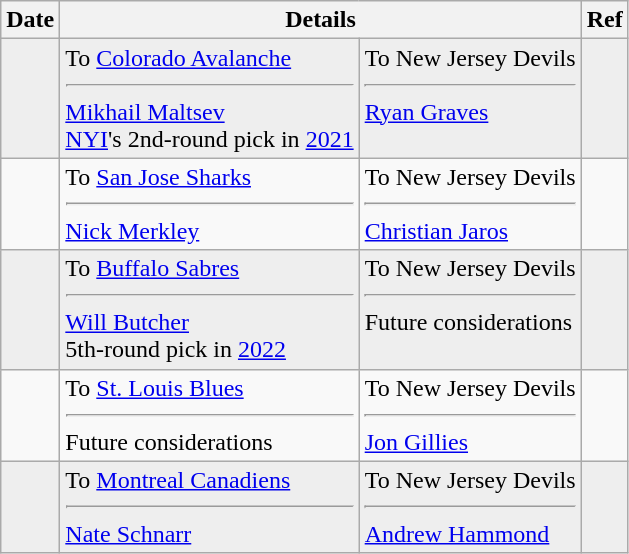<table class="wikitable">
<tr>
<th>Date</th>
<th colspan="2">Details</th>
<th>Ref</th>
</tr>
<tr style="background:#eee;">
<td></td>
<td valign="top">To <a href='#'>Colorado Avalanche</a><hr><a href='#'>Mikhail Maltsev</a><br><a href='#'>NYI</a>'s 2nd-round pick in <a href='#'>2021</a></td>
<td valign="top">To New Jersey Devils<hr><a href='#'>Ryan Graves</a></td>
<td></td>
</tr>
<tr>
<td></td>
<td valign="top">To <a href='#'>San Jose Sharks</a><hr><a href='#'>Nick Merkley</a></td>
<td valign="top">To New Jersey Devils<hr><a href='#'>Christian Jaros</a></td>
<td></td>
</tr>
<tr style="background:#eee;">
<td></td>
<td valign="top">To <a href='#'>Buffalo Sabres</a><hr><a href='#'>Will Butcher</a><br>5th-round pick in <a href='#'>2022</a></td>
<td valign="top">To New Jersey Devils<hr>Future considerations</td>
<td></td>
</tr>
<tr>
<td></td>
<td valign="top">To <a href='#'>St. Louis Blues</a><hr>Future considerations</td>
<td valign="top">To New Jersey Devils<hr><a href='#'>Jon Gillies</a></td>
<td></td>
</tr>
<tr style="background:#eee;">
<td></td>
<td valign="top">To <a href='#'>Montreal Canadiens</a><hr><a href='#'>Nate Schnarr</a></td>
<td valign="top">To New Jersey Devils<hr><a href='#'>Andrew Hammond</a></td>
<td></td>
</tr>
</table>
